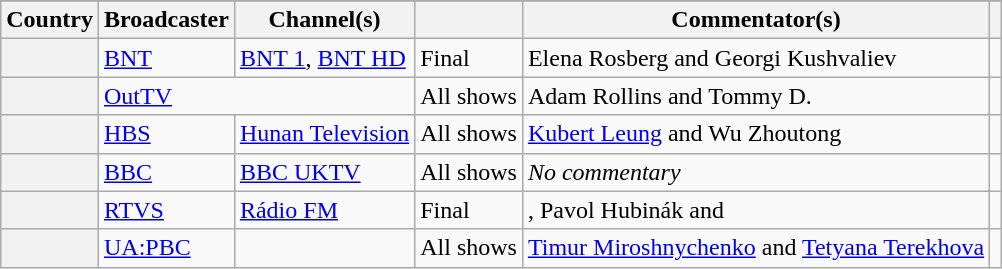<table class="wikitable plainrowheaders">
<tr>
</tr>
<tr>
<th scope="col">Country</th>
<th scope="col">Broadcaster</th>
<th scope="col">Channel(s)</th>
<th scope="col"></th>
<th scope="col">Commentator(s)</th>
<th scope="col"></th>
</tr>
<tr>
<th scope="row"></th>
<td><a href='#'>BNT</a></td>
<td><a href='#'>BNT 1</a>, <a href='#'>BNT HD</a></td>
<td>Final</td>
<td>Elena Rosberg and Georgi Kushvaliev</td>
<td></td>
</tr>
<tr>
<th scope="row"></th>
<td colspan="2"><a href='#'>OutTV</a></td>
<td>All shows</td>
<td>Adam Rollins and Tommy D.</td>
<td></td>
</tr>
<tr>
<th scope="row"></th>
<td><a href='#'>HBS</a></td>
<td><a href='#'>Hunan Television</a></td>
<td>All shows</td>
<td><a href='#'>Kubert Leung</a> and Wu Zhoutong</td>
<td></td>
</tr>
<tr>
<th scope="row"></th>
<td><a href='#'>BBC</a></td>
<td><a href='#'>BBC UKTV</a></td>
<td>All shows</td>
<td><em>No commentary</em></td>
<td></td>
</tr>
<tr>
<th scope="row"></th>
<td><a href='#'>RTVS</a></td>
<td><a href='#'>Rádio FM</a></td>
<td>Final</td>
<td>, Pavol Hubinák and </td>
<td></td>
</tr>
<tr>
<th scope="rowgroup" rowspan="2"></th>
<td><a href='#'>UA:PBC</a></td>
<td></td>
<td rowspan="2">All shows</td>
<td><a href='#'>Timur Miroshnychenko</a> and <a href='#'>Tetyana Terekhova</a></td>
<td></td>
</tr>
</table>
